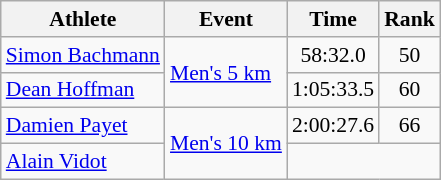<table class="wikitable" style="font-size:90%;">
<tr>
<th>Athlete</th>
<th>Event</th>
<th>Time</th>
<th>Rank</th>
</tr>
<tr align=center>
<td align=left><a href='#'>Simon Bachmann</a></td>
<td align=left rowspan=2><a href='#'>Men's 5 km</a></td>
<td>58:32.0</td>
<td>50</td>
</tr>
<tr align=center>
<td align=left><a href='#'>Dean Hoffman</a></td>
<td>1:05:33.5</td>
<td>60</td>
</tr>
<tr align=center>
<td align=left><a href='#'>Damien Payet</a></td>
<td align=left rowspan=2><a href='#'>Men's 10 km</a></td>
<td>2:00:27.6</td>
<td>66</td>
</tr>
<tr align=center>
<td align=left><a href='#'>Alain Vidot</a></td>
<td colspan=2></td>
</tr>
</table>
